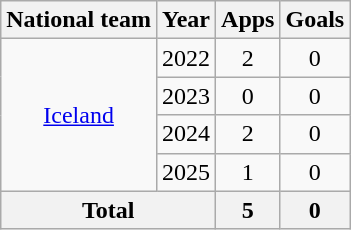<table class="wikitable" style="text-align:center">
<tr>
<th>National team</th>
<th>Year</th>
<th>Apps</th>
<th>Goals</th>
</tr>
<tr>
<td rowspan="4"><a href='#'>Iceland</a></td>
<td>2022</td>
<td>2</td>
<td>0</td>
</tr>
<tr>
<td>2023</td>
<td>0</td>
<td>0</td>
</tr>
<tr>
<td>2024</td>
<td>2</td>
<td>0</td>
</tr>
<tr>
<td>2025</td>
<td>1</td>
<td>0</td>
</tr>
<tr>
<th colspan="2">Total</th>
<th>5</th>
<th>0</th>
</tr>
</table>
